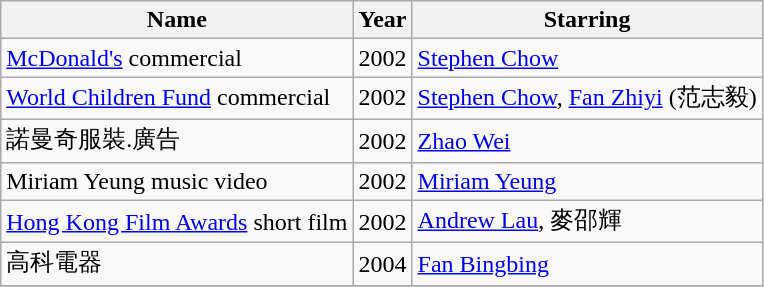<table class="wikitable">
<tr>
<th>Name</th>
<th>Year</th>
<th>Starring</th>
</tr>
<tr>
<td><a href='#'>McDonald's</a> commercial</td>
<td>2002</td>
<td><a href='#'>Stephen Chow</a></td>
</tr>
<tr>
<td><a href='#'>World Children Fund</a> commercial</td>
<td>2002</td>
<td><a href='#'>Stephen Chow</a>, <a href='#'>Fan Zhiyi</a> (范志毅)</td>
</tr>
<tr>
<td>諾曼奇服裝.廣告</td>
<td>2002</td>
<td><a href='#'>Zhao Wei</a></td>
</tr>
<tr>
<td>Miriam Yeung music video</td>
<td>2002</td>
<td><a href='#'>Miriam Yeung</a></td>
</tr>
<tr>
<td><a href='#'>Hong Kong Film Awards</a> short film</td>
<td>2002</td>
<td><a href='#'>Andrew Lau</a>, 麥邵輝</td>
</tr>
<tr>
<td>高科電器</td>
<td>2004</td>
<td><a href='#'>Fan Bingbing</a></td>
</tr>
<tr>
</tr>
</table>
